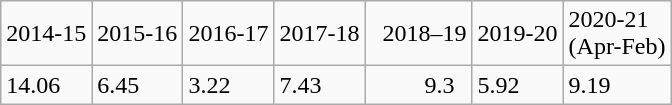<table class="wikitable">
<tr>
<td>2014-15</td>
<td>2015-16</td>
<td>2016-17</td>
<td>2017-18</td>
<td>  2018–19</td>
<td>2019-20</td>
<td>2020-21<br>(Apr-Feb)</td>
</tr>
<tr>
<td>14.06</td>
<td>6.45</td>
<td>3.22</td>
<td>7.43</td>
<td>         9.3</td>
<td>5.92</td>
<td>9.19</td>
</tr>
</table>
